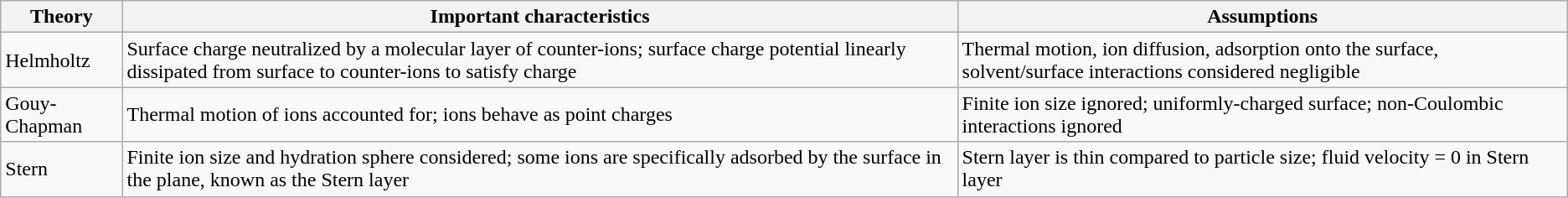<table class="wikitable" style="text-align:justified">
<tr>
<th>Theory</th>
<th>Important characteristics</th>
<th>Assumptions</th>
</tr>
<tr>
<td>Helmholtz</td>
<td>Surface charge neutralized by a molecular layer of counter-ions; surface charge potential linearly dissipated from surface to counter-ions to satisfy charge</td>
<td>Thermal motion, ion diffusion, adsorption onto the surface, solvent/surface interactions considered negligible </td>
</tr>
<tr>
<td>Gouy-Chapman</td>
<td>Thermal motion of ions accounted for; ions behave as point charges</td>
<td>Finite ion size ignored; uniformly-charged surface; non-Coulombic interactions ignored </td>
</tr>
<tr>
<td>Stern</td>
<td>Finite ion size and hydration sphere considered; some ions are specifically adsorbed by the surface in the plane, known as the Stern layer</td>
<td>Stern layer is thin compared to particle size; fluid velocity = 0 in Stern layer </td>
</tr>
</table>
